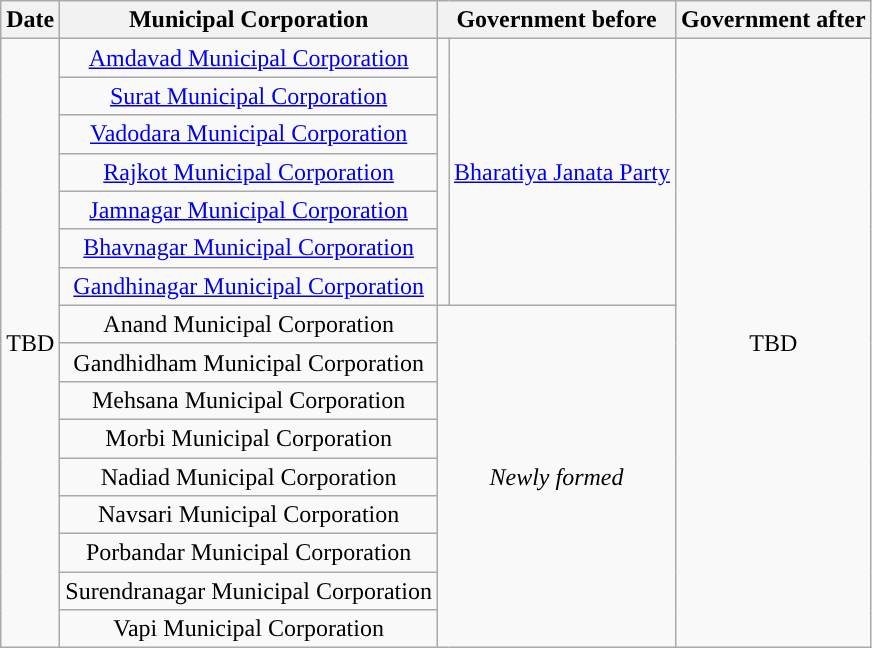<table class="wikitable sortable" style="text-align:center;">
<tr>
<th>Date</th>
<th>Municipal Corporation</th>
<th colspan=2>Government before</th>
<th colspan=2>Government after</th>
</tr>
<tr>
<td rowspan="16">TBD</td>
<td><a href='#'>Amdavad Municipal Corporation</a></td>
<td rowspan="7" style="background:"></td>
<td rowspan="7"><a href='#'>Bharatiya Janata Party</a></td>
<td rowspan="16">TBD</td>
</tr>
<tr>
<td><a href='#'>Surat Municipal Corporation</a></td>
</tr>
<tr>
<td><a href='#'>Vadodara Municipal Corporation</a></td>
</tr>
<tr>
<td><a href='#'>Rajkot Municipal Corporation</a></td>
</tr>
<tr>
<td><a href='#'>Jamnagar Municipal Corporation</a></td>
</tr>
<tr>
<td><a href='#'>Bhavnagar Municipal Corporation</a></td>
</tr>
<tr>
<td><a href='#'>Gandhinagar Municipal Corporation</a></td>
</tr>
<tr>
<td>Anand Municipal Corporation</td>
<td colspan="2" rowspan="9"><em>Newly formed</em></td>
</tr>
<tr>
<td>Gandhidham Municipal Corporation</td>
</tr>
<tr>
<td>Mehsana Municipal Corporation</td>
</tr>
<tr>
<td>Morbi Municipal Corporation</td>
</tr>
<tr>
<td>Nadiad Municipal Corporation</td>
</tr>
<tr>
<td>Navsari Municipal Corporation</td>
</tr>
<tr>
<td>Porbandar Municipal Corporation</td>
</tr>
<tr>
<td>Surendranagar Municipal Corporation</td>
</tr>
<tr>
<td>Vapi Municipal Corporation</td>
</tr>
</table>
